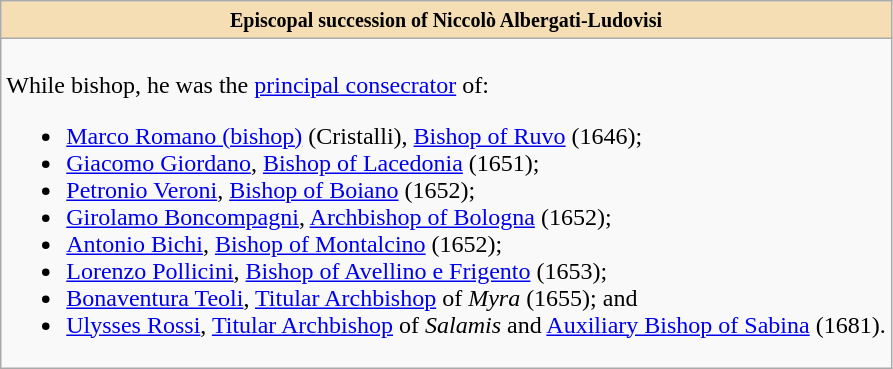<table role="presentation" class="wikitable mw-collapsible mw-collapsed"|>
<tr>
<th style="background:#F5DEB3"><small>Episcopal succession of Niccolò Albergati-Ludovisi </small></th>
</tr>
<tr>
<td><br>While bishop, he was the <a href='#'>principal consecrator</a> of:<ul><li><a href='#'>Marco Romano (bishop)</a> (Cristalli), <a href='#'>Bishop of Ruvo</a> (1646);</li><li><a href='#'>Giacomo Giordano</a>, <a href='#'>Bishop of Lacedonia</a> (1651);</li><li><a href='#'>Petronio Veroni</a>, <a href='#'>Bishop of Boiano</a> (1652);</li><li><a href='#'>Girolamo Boncompagni</a>, <a href='#'>Archbishop of Bologna</a> (1652);</li><li><a href='#'>Antonio Bichi</a>, <a href='#'>Bishop of Montalcino</a> (1652);</li><li><a href='#'>Lorenzo Pollicini</a>, <a href='#'>Bishop of Avellino e Frigento</a> (1653);</li><li><a href='#'>Bonaventura Teoli</a>, <a href='#'>Titular Archbishop</a> of <em>Myra</em> (1655); and</li><li><a href='#'>Ulysses Rossi</a>, <a href='#'>Titular Archbishop</a> of <em>Salamis</em> and <a href='#'>Auxiliary Bishop of Sabina</a> (1681).</li></ul></td>
</tr>
</table>
